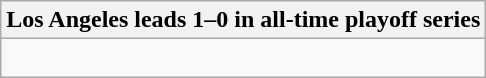<table class="wikitable collapsible collapsed">
<tr>
<th>Los Angeles leads 1–0 in all-time playoff series</th>
</tr>
<tr>
<td><br></td>
</tr>
</table>
